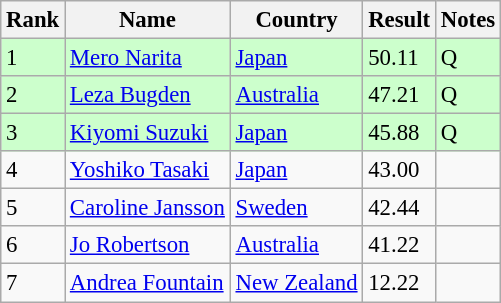<table class="wikitable" style="font-size:95%" style="text-align:center; width:35em;">
<tr>
<th>Rank</th>
<th>Name</th>
<th>Country</th>
<th>Result</th>
<th>Notes</th>
</tr>
<tr bgcolor=ccffcc>
<td>1</td>
<td align=left><a href='#'>Mero Narita</a></td>
<td align="left"> <a href='#'>Japan</a></td>
<td>50.11</td>
<td>Q</td>
</tr>
<tr bgcolor=ccffcc>
<td>2</td>
<td align=left><a href='#'>Leza Bugden</a></td>
<td align="left"> <a href='#'>Australia</a></td>
<td>47.21</td>
<td>Q</td>
</tr>
<tr bgcolor=ccffcc>
<td>3</td>
<td align=left><a href='#'>Kiyomi Suzuki</a></td>
<td align="left"> <a href='#'>Japan</a></td>
<td>45.88</td>
<td>Q</td>
</tr>
<tr>
<td>4</td>
<td align=left><a href='#'>Yoshiko Tasaki</a></td>
<td align=left> <a href='#'>Japan</a></td>
<td>43.00</td>
<td></td>
</tr>
<tr>
<td>5</td>
<td align=left><a href='#'>Caroline Jansson</a></td>
<td align=left> <a href='#'>Sweden</a></td>
<td>42.44</td>
<td></td>
</tr>
<tr>
<td>6</td>
<td align=left><a href='#'>Jo Robertson</a></td>
<td align=left> <a href='#'>Australia</a></td>
<td>41.22</td>
<td></td>
</tr>
<tr>
<td>7</td>
<td align=left><a href='#'>Andrea Fountain</a></td>
<td align=left> <a href='#'>New Zealand</a></td>
<td>12.22</td>
<td></td>
</tr>
</table>
